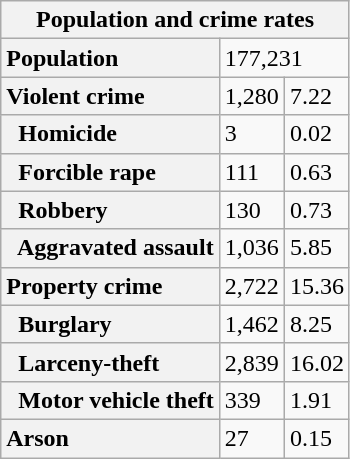<table class="wikitable collapsible collapsed">
<tr>
<th colspan="3">Population and crime rates</th>
</tr>
<tr>
<th scope="row" style="text-align: left;">Population</th>
<td colspan="2">177,231</td>
</tr>
<tr>
<th scope="row" style="text-align: left;">Violent crime</th>
<td>1,280</td>
<td>7.22</td>
</tr>
<tr>
<th scope="row" style="text-align: left;">  Homicide</th>
<td>3</td>
<td>0.02</td>
</tr>
<tr>
<th scope="row" style="text-align: left;">  Forcible rape</th>
<td>111</td>
<td>0.63</td>
</tr>
<tr>
<th scope="row" style="text-align: left;">  Robbery</th>
<td>130</td>
<td>0.73</td>
</tr>
<tr>
<th scope="row" style="text-align: left;">  Aggravated assault</th>
<td>1,036</td>
<td>5.85</td>
</tr>
<tr>
<th scope="row" style="text-align: left;">Property crime</th>
<td>2,722</td>
<td>15.36</td>
</tr>
<tr>
<th scope="row" style="text-align: left;">  Burglary</th>
<td>1,462</td>
<td>8.25</td>
</tr>
<tr>
<th scope="row" style="text-align: left;">  Larceny-theft</th>
<td>2,839</td>
<td>16.02</td>
</tr>
<tr>
<th scope="row" style="text-align: left;">  Motor vehicle theft</th>
<td>339</td>
<td>1.91</td>
</tr>
<tr>
<th scope="row" style="text-align: left;">Arson</th>
<td>27</td>
<td>0.15</td>
</tr>
</table>
